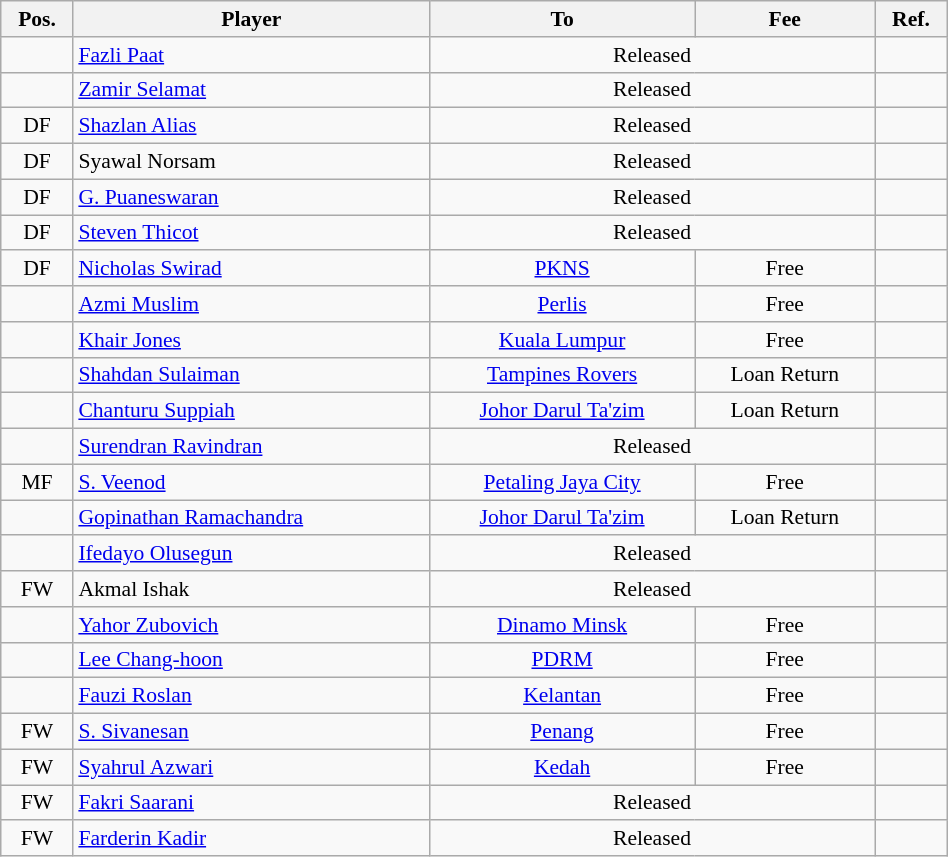<table class="wikitable" style="text-align:center; font-size:90%; width:50%">
<tr>
<th>Pos.</th>
<th>Player</th>
<th>To</th>
<th>Fee</th>
<th>Ref.</th>
</tr>
<tr>
<td></td>
<td align=left> <a href='#'>Fazli Paat</a></td>
<td colspan=2>Released</td>
<td></td>
</tr>
<tr>
<td></td>
<td align=left> <a href='#'>Zamir Selamat</a></td>
<td colspan=2>Released</td>
<td></td>
</tr>
<tr>
<td>DF</td>
<td align=left> <a href='#'>Shazlan Alias</a></td>
<td colspan=2>Released</td>
<td></td>
</tr>
<tr>
<td>DF</td>
<td align=left> Syawal Norsam</td>
<td colspan=2>Released</td>
<td></td>
</tr>
<tr>
<td>DF</td>
<td align=left> <a href='#'>G. Puaneswaran</a></td>
<td colspan=2>Released</td>
<td></td>
</tr>
<tr>
<td>DF</td>
<td align=left> <a href='#'>Steven Thicot</a></td>
<td colspan=2>Released</td>
<td></td>
</tr>
<tr>
<td>DF</td>
<td align=left> <a href='#'>Nicholas Swirad</a></td>
<td><a href='#'>PKNS</a></td>
<td>Free</td>
<td></td>
</tr>
<tr>
<td></td>
<td align=left> <a href='#'>Azmi Muslim</a></td>
<td><a href='#'>Perlis</a></td>
<td>Free</td>
<td></td>
</tr>
<tr>
<td></td>
<td align=left> <a href='#'>Khair Jones</a></td>
<td><a href='#'>Kuala Lumpur</a></td>
<td>Free</td>
<td></td>
</tr>
<tr>
<td></td>
<td align=left> <a href='#'>Shahdan Sulaiman</a></td>
<td><a href='#'>Tampines Rovers</a></td>
<td>Loan Return</td>
<td></td>
</tr>
<tr>
<td></td>
<td align=left> <a href='#'>Chanturu Suppiah</a></td>
<td><a href='#'>Johor Darul Ta'zim</a></td>
<td>Loan Return</td>
<td></td>
</tr>
<tr>
<td></td>
<td align=left> <a href='#'>Surendran Ravindran</a></td>
<td colspan=2>Released</td>
<td></td>
</tr>
<tr>
<td>MF</td>
<td align=left> <a href='#'>S. Veenod</a></td>
<td><a href='#'>Petaling Jaya City</a></td>
<td>Free</td>
<td></td>
</tr>
<tr>
<td></td>
<td align=left> <a href='#'>Gopinathan Ramachandra</a></td>
<td><a href='#'>Johor Darul Ta'zim</a></td>
<td>Loan Return</td>
<td></td>
</tr>
<tr>
<td></td>
<td align=left> <a href='#'>Ifedayo Olusegun</a></td>
<td colspan=2>Released</td>
<td></td>
</tr>
<tr>
<td>FW</td>
<td align=left> Akmal Ishak</td>
<td colspan=2>Released</td>
<td></td>
</tr>
<tr>
<td></td>
<td align=left> <a href='#'>Yahor Zubovich</a></td>
<td><a href='#'>Dinamo Minsk</a></td>
<td>Free</td>
<td></td>
</tr>
<tr>
<td></td>
<td align=left> <a href='#'>Lee Chang-hoon</a></td>
<td><a href='#'>PDRM</a></td>
<td>Free</td>
<td></td>
</tr>
<tr>
<td></td>
<td align=left> <a href='#'>Fauzi Roslan</a></td>
<td><a href='#'>Kelantan</a></td>
<td>Free</td>
<td></td>
</tr>
<tr>
<td>FW</td>
<td align=left> <a href='#'>S. Sivanesan</a></td>
<td><a href='#'>Penang</a></td>
<td>Free</td>
<td></td>
</tr>
<tr>
<td>FW</td>
<td align=left> <a href='#'>Syahrul Azwari</a></td>
<td><a href='#'>Kedah</a></td>
<td>Free</td>
<td></td>
</tr>
<tr>
<td>FW</td>
<td align=left> <a href='#'>Fakri Saarani</a></td>
<td colspan=2>Released</td>
<td></td>
</tr>
<tr>
<td>FW</td>
<td align=left> <a href='#'>Farderin Kadir</a></td>
<td colspan=2>Released</td>
<td></td>
</tr>
</table>
